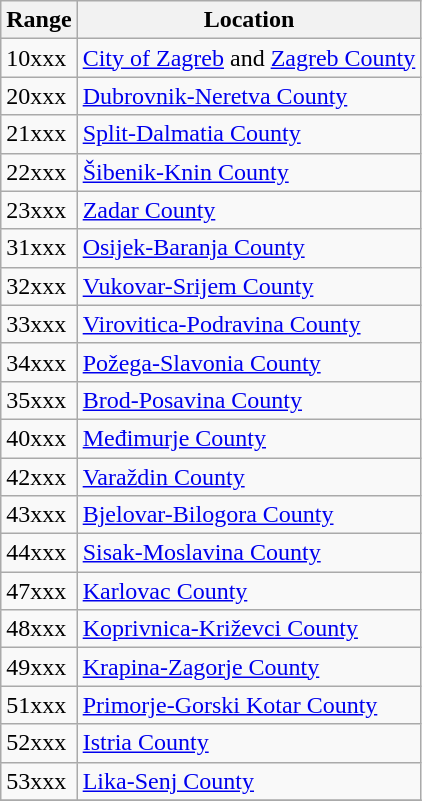<table class="wikitable sortable">
<tr>
<th>Range</th>
<th>Location</th>
</tr>
<tr>
<td>10xxx</td>
<td><a href='#'>City of Zagreb</a> and <a href='#'>Zagreb County</a></td>
</tr>
<tr>
<td>20xxx</td>
<td><a href='#'>Dubrovnik-Neretva County</a></td>
</tr>
<tr>
<td>21xxx</td>
<td><a href='#'>Split-Dalmatia County</a></td>
</tr>
<tr>
<td>22xxx</td>
<td><a href='#'>Šibenik-Knin County</a></td>
</tr>
<tr>
<td>23xxx</td>
<td><a href='#'>Zadar County</a></td>
</tr>
<tr>
<td>31xxx</td>
<td><a href='#'>Osijek-Baranja County</a></td>
</tr>
<tr>
<td>32xxx</td>
<td><a href='#'>Vukovar-Srijem County</a></td>
</tr>
<tr>
<td>33xxx</td>
<td><a href='#'>Virovitica-Podravina County</a></td>
</tr>
<tr>
<td>34xxx</td>
<td><a href='#'>Požega-Slavonia County</a></td>
</tr>
<tr>
<td>35xxx</td>
<td><a href='#'>Brod-Posavina County</a></td>
</tr>
<tr>
<td>40xxx</td>
<td><a href='#'>Međimurje County</a></td>
</tr>
<tr>
<td>42xxx</td>
<td><a href='#'>Varaždin County</a></td>
</tr>
<tr>
<td>43xxx</td>
<td><a href='#'>Bjelovar-Bilogora County</a></td>
</tr>
<tr>
<td>44xxx</td>
<td><a href='#'>Sisak-Moslavina County</a></td>
</tr>
<tr>
<td>47xxx</td>
<td><a href='#'>Karlovac County</a></td>
</tr>
<tr>
<td>48xxx</td>
<td><a href='#'>Koprivnica-Križevci County</a></td>
</tr>
<tr>
<td>49xxx</td>
<td><a href='#'>Krapina-Zagorje County</a></td>
</tr>
<tr>
<td>51xxx</td>
<td><a href='#'>Primorje-Gorski Kotar County</a></td>
</tr>
<tr>
<td>52xxx</td>
<td><a href='#'>Istria County</a></td>
</tr>
<tr>
<td>53xxx</td>
<td><a href='#'>Lika-Senj County</a></td>
</tr>
<tr>
</tr>
</table>
